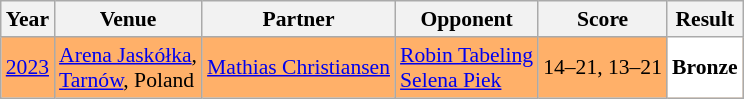<table class="sortable wikitable" style="font-size: 90%;">
<tr>
<th>Year</th>
<th>Venue</th>
<th>Partner</th>
<th>Opponent</th>
<th>Score</th>
<th>Result</th>
</tr>
<tr style="background:#FFB069">
<td align="center"><a href='#'>2023</a></td>
<td align="left"><a href='#'>Arena Jaskółka</a>,<br><a href='#'>Tarnów</a>, Poland</td>
<td align="left"> <a href='#'>Mathias Christiansen</a></td>
<td align="left"> <a href='#'>Robin Tabeling</a><br> <a href='#'>Selena Piek</a></td>
<td align="left">14–21, 13–21</td>
<td style="text-align:left; background:white"> <strong>Bronze</strong></td>
</tr>
</table>
